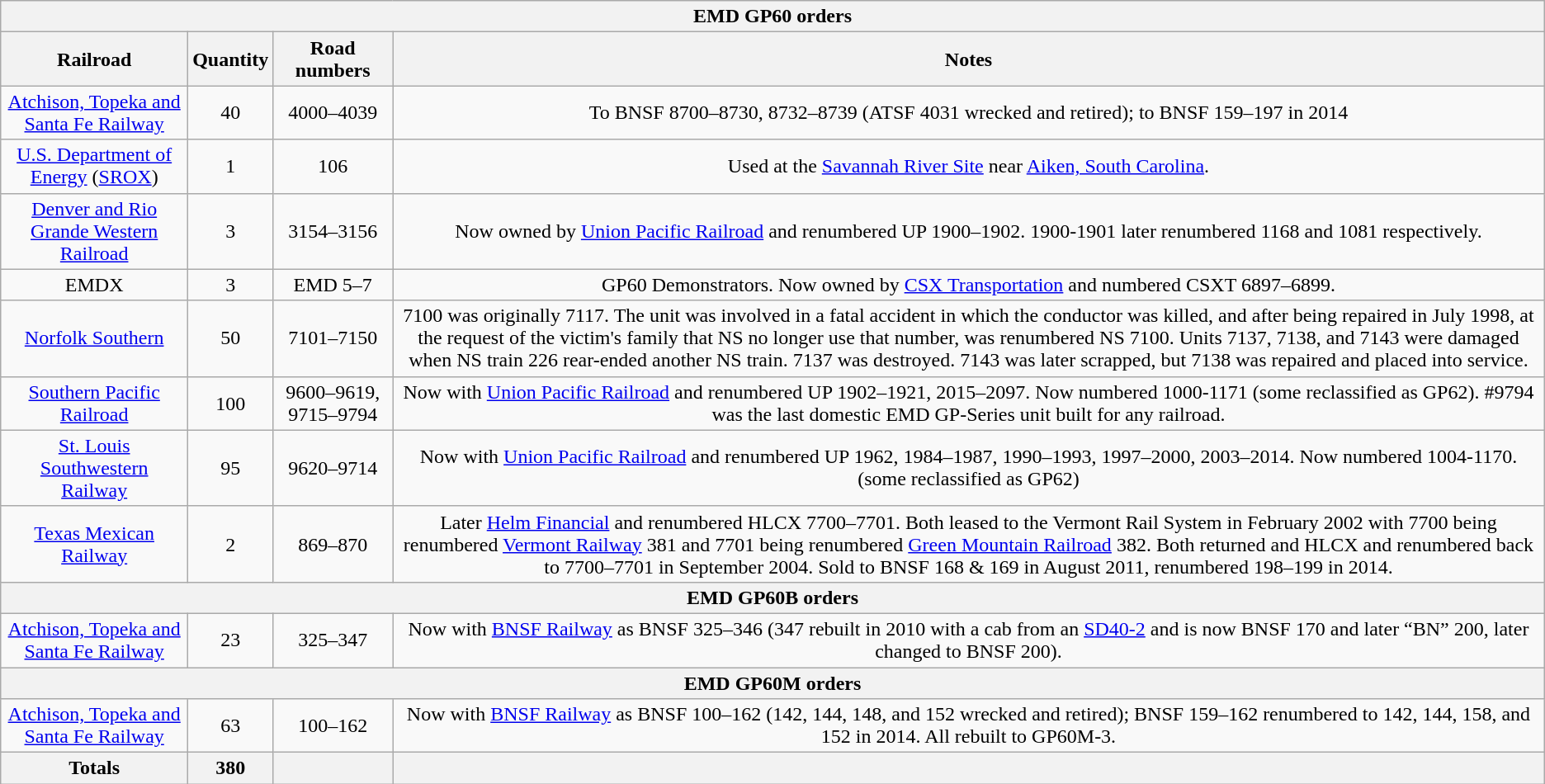<table class="wikitable">
<tr>
<th colspan=4>EMD GP60 orders</th>
</tr>
<tr>
<th>Railroad</th>
<th>Quantity</th>
<th>Road numbers</th>
<th>Notes</th>
</tr>
<tr align="center">
<td><a href='#'>Atchison, Topeka and Santa Fe Railway</a></td>
<td>40</td>
<td>4000–4039</td>
<td>To BNSF 8700–8730, 8732–8739 (ATSF 4031 wrecked and retired); to BNSF 159–197 in 2014</td>
</tr>
<tr align="center">
<td><a href='#'>U.S. Department of Energy</a> (<a href='#'>SROX</a>)</td>
<td>1</td>
<td>106</td>
<td>Used at the <a href='#'>Savannah River Site</a> near <a href='#'>Aiken, South Carolina</a>.</td>
</tr>
<tr align="center">
<td><a href='#'>Denver and Rio Grande Western Railroad</a></td>
<td>3</td>
<td>3154–3156</td>
<td>Now owned by <a href='#'>Union Pacific Railroad</a> and renumbered UP 1900–1902. 1900-1901 later renumbered 1168 and 1081 respectively.</td>
</tr>
<tr align="center">
<td>EMDX</td>
<td>3</td>
<td>EMD 5–7</td>
<td>GP60 Demonstrators. Now owned by <a href='#'>CSX Transportation</a> and numbered CSXT 6897–6899.</td>
</tr>
<tr align="center">
<td><a href='#'>Norfolk Southern</a></td>
<td>50</td>
<td>7101–7150</td>
<td>7100 was originally 7117. The unit was involved in a fatal accident in which the conductor was killed, and after being repaired in July 1998, at the request of the victim's family that NS no longer use that number, was renumbered NS 7100. Units 7137, 7138, and 7143 were damaged when NS train 226 rear-ended another NS train. 7137 was destroyed. 7143 was later scrapped, but 7138 was repaired and placed into service.</td>
</tr>
<tr align="center">
<td><a href='#'>Southern Pacific Railroad</a></td>
<td>100</td>
<td>9600–9619, 9715–9794</td>
<td>Now with <a href='#'>Union Pacific Railroad</a> and renumbered UP 1902–1921, 2015–2097. Now numbered 1000-1171 (some reclassified as GP62). #9794 was the last domestic EMD GP-Series unit built for any railroad.</td>
</tr>
<tr align="center">
<td><a href='#'>St. Louis Southwestern Railway</a></td>
<td>95</td>
<td>9620–9714</td>
<td>Now with <a href='#'>Union Pacific Railroad</a> and renumbered UP 1962, 1984–1987, 1990–1993, 1997–2000, 2003–2014. Now numbered 1004-1170. (some reclassified as GP62)</td>
</tr>
<tr align="center">
<td><a href='#'>Texas Mexican Railway</a></td>
<td>2</td>
<td>869–870</td>
<td>Later <a href='#'>Helm Financial</a> and renumbered HLCX 7700–7701. Both leased to the Vermont Rail System in February 2002 with 7700 being renumbered <a href='#'>Vermont Railway</a> 381 and 7701 being renumbered <a href='#'>Green Mountain Railroad</a> 382. Both returned and HLCX and renumbered back to 7700–7701 in September 2004. Sold to BNSF 168 & 169 in August 2011, renumbered 198–199 in 2014.</td>
</tr>
<tr align="center">
<th colspan=4>EMD GP60B orders</th>
</tr>
<tr align="center">
<td><a href='#'>Atchison, Topeka and Santa Fe Railway</a></td>
<td>23</td>
<td>325–347</td>
<td>Now with <a href='#'>BNSF Railway</a> as BNSF 325–346 (347 rebuilt in 2010 with a cab from an <a href='#'>SD40-2</a> and is now BNSF 170 and later “BN” 200, later changed to BNSF 200).</td>
</tr>
<tr>
<th colspan=4>EMD GP60M orders</th>
</tr>
<tr align="center">
<td><a href='#'>Atchison, Topeka and Santa Fe Railway</a></td>
<td>63</td>
<td>100–162</td>
<td>Now with <a href='#'>BNSF Railway</a> as BNSF 100–162 (142, 144, 148, and 152 wrecked and retired); BNSF 159–162 renumbered to 142, 144, 158, and 152 in 2014. All rebuilt to GP60M-3.</td>
</tr>
<tr>
<th>Totals</th>
<th>380</th>
<th></th>
<th></th>
</tr>
</table>
